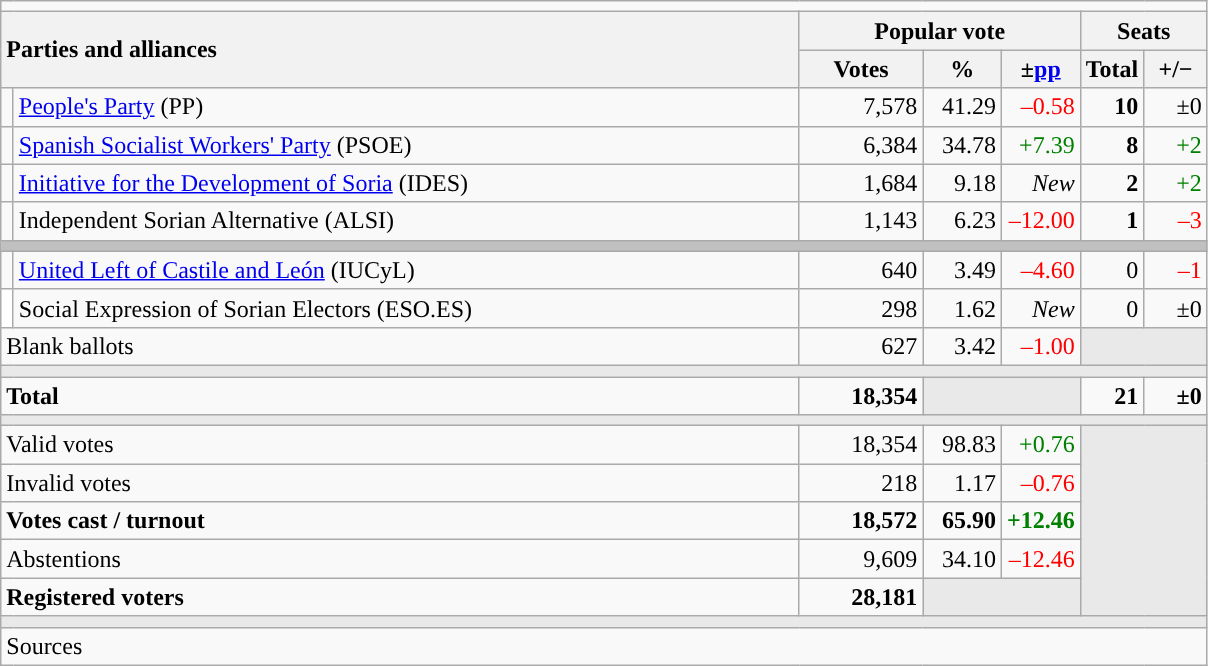<table class="wikitable" style="text-align:right;">
<tr>
<td colspan="7"></td>
</tr>
<tr>
<th style="text-align:left;" rowspan="2" colspan="2" width="525">Parties and alliances</th>
<th colspan="3">Popular vote</th>
<th colspan="2">Seats</th>
</tr>
<tr>
<th width="75">Votes</th>
<th width="45">%</th>
<th width="45">±<a href='#'>pp</a></th>
<th width="35">Total</th>
<th width="35">+/−</th>
</tr>
<tr>
<td width="1" style="color:inherit;background:"></td>
<td align="left"><a href='#'>People's Party</a> (PP)</td>
<td>7,578</td>
<td>41.29</td>
<td style="color:red;">–0.58</td>
<td><strong>10</strong></td>
<td>±0</td>
</tr>
<tr>
<td style="color:inherit;background:"></td>
<td align="left"><a href='#'>Spanish Socialist Workers' Party</a> (PSOE)</td>
<td>6,384</td>
<td>34.78</td>
<td style="color:green;">+7.39</td>
<td><strong>8</strong></td>
<td style="color:green;">+2</td>
</tr>
<tr>
<td style="color:inherit;background:"></td>
<td align="left"><a href='#'>Initiative for the Development of Soria</a> (IDES)</td>
<td>1,684</td>
<td>9.18</td>
<td><em>New</em></td>
<td><strong>2</strong></td>
<td style="color:green;">+2</td>
</tr>
<tr>
<td style="color:inherit;background:"></td>
<td align="left">Independent Sorian Alternative (ALSI)</td>
<td>1,143</td>
<td>6.23</td>
<td style="color:red;">–12.00</td>
<td><strong>1</strong></td>
<td style="color:red;">–3</td>
</tr>
<tr>
<td colspan="7" bgcolor="#C0C0C0"></td>
</tr>
<tr>
<td style="color:inherit;background:"></td>
<td align="left"><a href='#'>United Left of Castile and León</a> (IUCyL)</td>
<td>640</td>
<td>3.49</td>
<td style="color:red;">–4.60</td>
<td>0</td>
<td style="color:red;">–1</td>
</tr>
<tr>
<td bgcolor="white"></td>
<td align="left">Social Expression of Sorian Electors (ESO.ES)</td>
<td>298</td>
<td>1.62</td>
<td><em>New</em></td>
<td>0</td>
<td>±0</td>
</tr>
<tr>
<td align="left" colspan="2">Blank ballots</td>
<td>627</td>
<td>3.42</td>
<td style="color:red;">–1.00</td>
<td bgcolor="#E9E9E9" colspan="2"></td>
</tr>
<tr>
<td colspan="7" bgcolor="#E9E9E9"></td>
</tr>
<tr style="font-weight:bold;">
<td align="left" colspan="2">Total</td>
<td>18,354</td>
<td bgcolor="#E9E9E9" colspan="2"></td>
<td>21</td>
<td>±0</td>
</tr>
<tr>
<td colspan="7" bgcolor="#E9E9E9"></td>
</tr>
<tr>
<td align="left" colspan="2">Valid votes</td>
<td>18,354</td>
<td>98.83</td>
<td style="color:green;">+0.76</td>
<td bgcolor="#E9E9E9" colspan="2" rowspan="5"></td>
</tr>
<tr>
<td align="left" colspan="2">Invalid votes</td>
<td>218</td>
<td>1.17</td>
<td style="color:red;">–0.76</td>
</tr>
<tr style="font-weight:bold;">
<td align="left" colspan="2">Votes cast / turnout</td>
<td>18,572</td>
<td>65.90</td>
<td style="color:green;">+12.46</td>
</tr>
<tr>
<td align="left" colspan="2">Abstentions</td>
<td>9,609</td>
<td>34.10</td>
<td style="color:red;">–12.46</td>
</tr>
<tr style="font-weight:bold;">
<td align="left" colspan="2">Registered voters</td>
<td>28,181</td>
<td bgcolor="#E9E9E9" colspan="2"></td>
</tr>
<tr>
<td colspan="7" bgcolor="#E9E9E9"></td>
</tr>
<tr>
<td align="left" colspan="7">Sources</td>
</tr>
</table>
